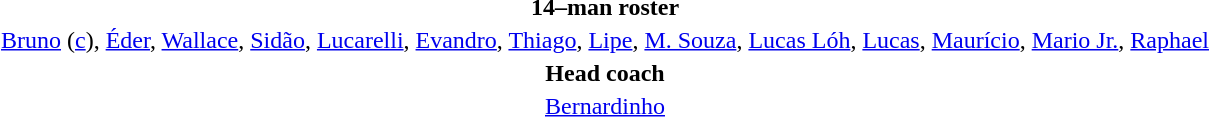<table style="text-align:center; margin-top:2em; margin-left:auto; margin-right:auto">
<tr>
<td><strong>14–man roster</strong></td>
</tr>
<tr>
<td><a href='#'>Bruno</a> (<a href='#'>c</a>), <a href='#'>Éder</a>, <a href='#'>Wallace</a>, <a href='#'>Sidão</a>, <a href='#'>Lucarelli</a>, <a href='#'>Evandro</a>, <a href='#'>Thiago</a>, <a href='#'>Lipe</a>, <a href='#'>M. Souza</a>, <a href='#'>Lucas Lóh</a>, <a href='#'>Lucas</a>, <a href='#'>Maurício</a>, <a href='#'>Mario Jr.</a>, <a href='#'>Raphael</a></td>
</tr>
<tr>
<td><strong>Head coach</strong></td>
</tr>
<tr>
<td><a href='#'>Bernardinho</a></td>
</tr>
</table>
